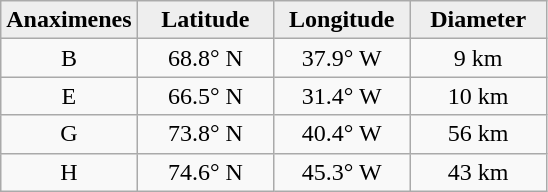<table class="wikitable">
<tr>
<th style="width:25%; background:#eee;">Anaximenes</th>
<th style="width:25%; background:#eee;">Latitude</th>
<th style="width:25%; background:#eee;">Longitude</th>
<th style="width:25%; background:#eee;">Diameter</th>
</tr>
<tr style="text-align:center;">
<td>B</td>
<td>68.8° N</td>
<td>37.9° W</td>
<td>9 km</td>
</tr>
<tr style="text-align:center;">
<td>E</td>
<td>66.5° N</td>
<td>31.4° W</td>
<td>10 km</td>
</tr>
<tr style="text-align:center;">
<td>G</td>
<td>73.8° N</td>
<td>40.4° W</td>
<td>56 km</td>
</tr>
<tr style="text-align:center;">
<td>H</td>
<td>74.6° N</td>
<td>45.3° W</td>
<td>43 km</td>
</tr>
</table>
